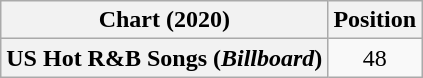<table class="wikitable plainrowheaders" style="text-align:center">
<tr>
<th scope="col">Chart (2020)</th>
<th scope="col">Position</th>
</tr>
<tr>
<th scope="row">US Hot R&B Songs (<em>Billboard</em>)</th>
<td>48</td>
</tr>
</table>
